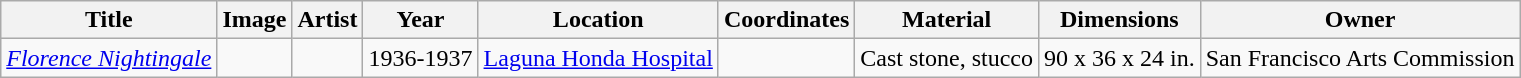<table class="wikitable sortable">
<tr>
<th>Title</th>
<th>Image</th>
<th>Artist</th>
<th>Year</th>
<th>Location</th>
<th>Coordinates</th>
<th>Material</th>
<th>Dimensions</th>
<th>Owner</th>
</tr>
<tr>
<td><em><a href='#'>Florence Nightingale</a></em></td>
<td></td>
<td></td>
<td>1936-1937</td>
<td><a href='#'>Laguna Honda Hospital</a></td>
<td><small></small></td>
<td>Cast stone, stucco</td>
<td>90 x 36 x 24 in.</td>
<td>San Francisco Arts Commission</td>
</tr>
</table>
